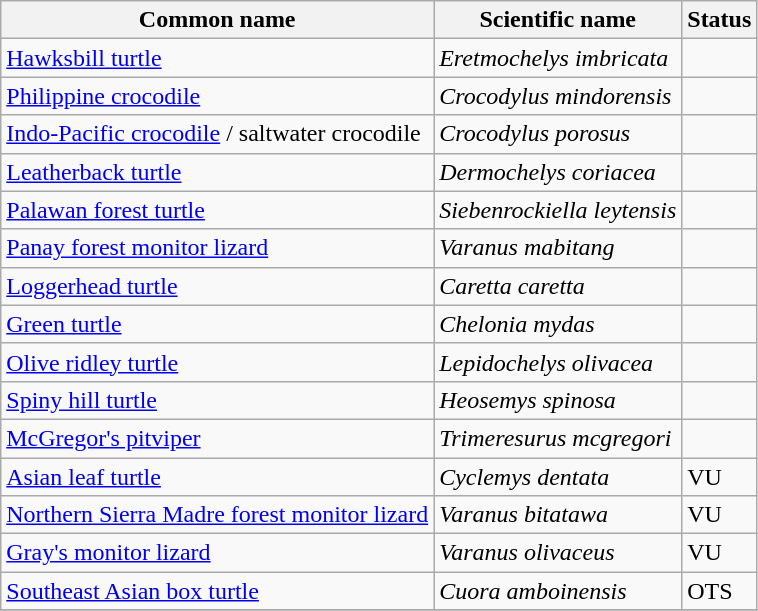<table class="wikitable sortable">
<tr>
<th>Common name</th>
<th>Scientific name</th>
<th>Status</th>
</tr>
<tr>
<td><a href='#'>Hawksbill turtle</a></td>
<td><em>Eretmochelys imbricata</em></td>
<td align=center></td>
</tr>
<tr>
<td><a href='#'>Philippine crocodile</a></td>
<td><em>Crocodylus mindorensis</em></td>
<td align=center></td>
</tr>
<tr>
<td><a href='#'>Indo-Pacific crocodile</a> / saltwater crocodile</td>
<td><em>Crocodylus porosus</em></td>
<td align=center></td>
</tr>
<tr>
<td><a href='#'>Leatherback turtle</a></td>
<td><em>Dermochelys coriacea</em></td>
<td align=center></td>
</tr>
<tr>
<td><a href='#'>Palawan forest turtle</a></td>
<td><em>Siebenrockiella leytensis</em></td>
<td align=center></td>
</tr>
<tr>
<td><a href='#'>Panay forest monitor lizard</a></td>
<td><em>Varanus mabitang</em></td>
<td align=center></td>
</tr>
<tr>
<td><a href='#'>Loggerhead turtle</a></td>
<td><em>Caretta caretta</em></td>
<td align=center></td>
</tr>
<tr>
<td><a href='#'>Green turtle</a></td>
<td><em>Chelonia mydas</em></td>
<td align=center></td>
</tr>
<tr>
<td><a href='#'>Olive ridley turtle</a></td>
<td><em>Lepidochelys olivacea</em></td>
<td align=center></td>
</tr>
<tr>
<td><a href='#'>Spiny hill turtle</a></td>
<td><em>Heosemys spinosa</em></td>
<td align=center></td>
</tr>
<tr>
<td><a href='#'>McGregor's pitviper</a></td>
<td><em>Trimeresurus mcgregori</em></td>
<td align=center></td>
</tr>
<tr>
<td><a href='#'>Asian leaf turtle</a></td>
<td><em>Cyclemys dentata</em></td>
<td>VU</td>
</tr>
<tr>
<td><a href='#'>Northern Sierra Madre forest monitor lizard</a></td>
<td><em>Varanus bitatawa</em></td>
<td>VU</td>
</tr>
<tr>
<td><a href='#'>Gray's monitor lizard</a></td>
<td><em>Varanus olivaceus</em></td>
<td>VU</td>
</tr>
<tr>
<td><a href='#'>Southeast Asian box turtle</a></td>
<td><em>Cuora amboinensis</em></td>
<td>OTS</td>
</tr>
<tr>
</tr>
</table>
